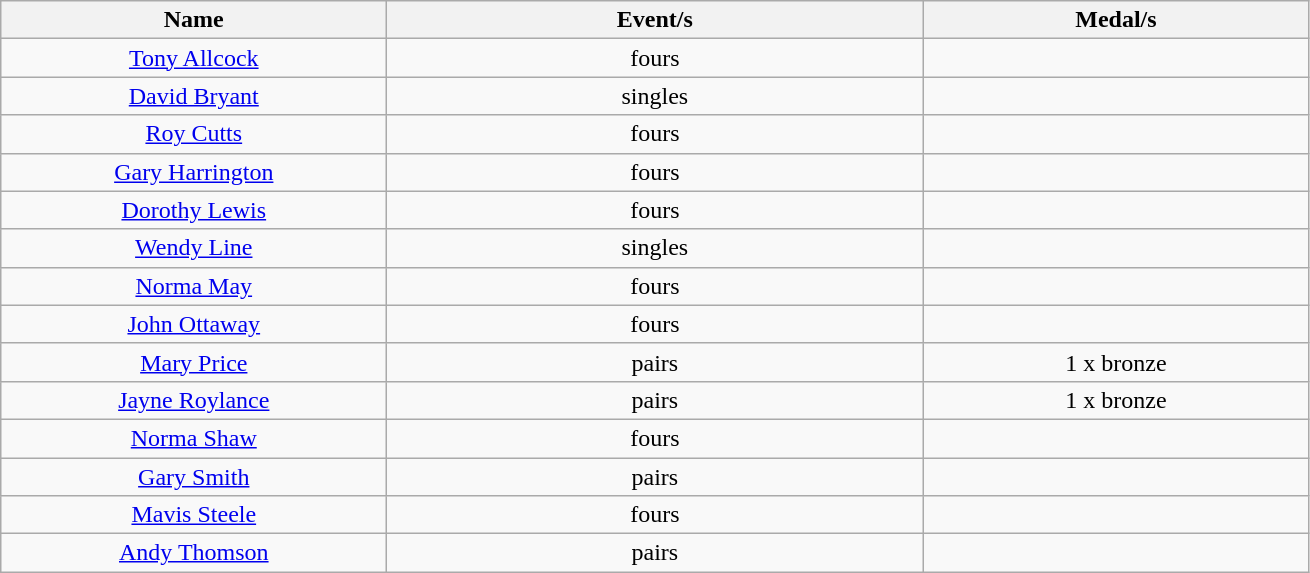<table class="wikitable" style="text-align: center">
<tr>
<th width=250>Name</th>
<th width=350>Event/s</th>
<th width=250>Medal/s</th>
</tr>
<tr>
<td><a href='#'>Tony Allcock</a></td>
<td>fours</td>
<td></td>
</tr>
<tr>
<td><a href='#'>David Bryant</a></td>
<td>singles</td>
<td></td>
</tr>
<tr>
<td><a href='#'>Roy Cutts</a></td>
<td>fours</td>
<td></td>
</tr>
<tr>
<td><a href='#'>Gary Harrington</a></td>
<td>fours</td>
<td></td>
</tr>
<tr>
<td><a href='#'>Dorothy Lewis</a></td>
<td>fours</td>
<td></td>
</tr>
<tr>
<td><a href='#'>Wendy Line</a></td>
<td>singles</td>
<td></td>
</tr>
<tr>
<td><a href='#'>Norma May</a></td>
<td>fours</td>
<td></td>
</tr>
<tr>
<td><a href='#'>John Ottaway</a></td>
<td>fours</td>
<td></td>
</tr>
<tr>
<td><a href='#'>Mary Price</a></td>
<td>pairs</td>
<td>1 x bronze</td>
</tr>
<tr>
<td><a href='#'>Jayne Roylance</a></td>
<td>pairs</td>
<td>1 x bronze</td>
</tr>
<tr>
<td><a href='#'>Norma Shaw</a></td>
<td>fours</td>
<td></td>
</tr>
<tr>
<td><a href='#'>Gary Smith</a></td>
<td>pairs</td>
<td></td>
</tr>
<tr>
<td><a href='#'>Mavis Steele</a></td>
<td>fours</td>
<td></td>
</tr>
<tr>
<td><a href='#'>Andy Thomson</a></td>
<td>pairs</td>
<td></td>
</tr>
</table>
